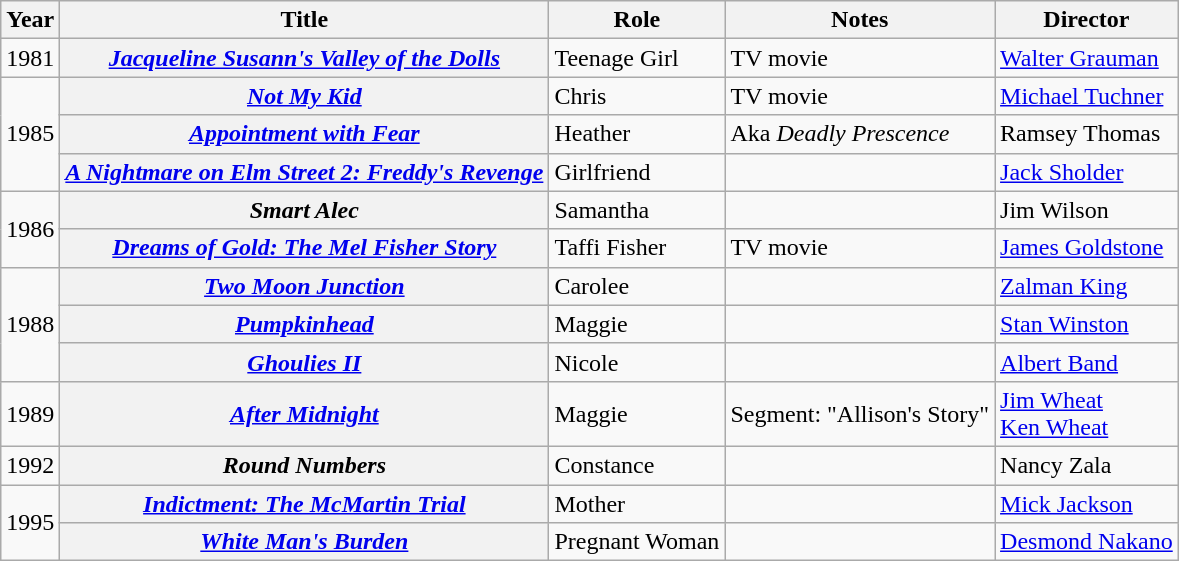<table class="wikitable plainrowheaders sortable">
<tr>
<th scope="col">Year</th>
<th scope="col">Title</th>
<th scope="col">Role</th>
<th scope="col" class="unsortable">Notes</th>
<th scope="col">Director</th>
</tr>
<tr>
<td>1981</td>
<th scope="row"><em><a href='#'>Jacqueline Susann's Valley of the Dolls</a></em></th>
<td>Teenage Girl</td>
<td>TV movie</td>
<td><a href='#'>Walter Grauman</a></td>
</tr>
<tr>
<td rowspan="3">1985</td>
<th scope="row"><em><a href='#'>Not My Kid</a></em></th>
<td>Chris</td>
<td>TV movie</td>
<td><a href='#'>Michael Tuchner</a></td>
</tr>
<tr>
<th scope="row"><em><a href='#'>Appointment with Fear</a></em></th>
<td>Heather</td>
<td>Aka <em>Deadly Prescence</em></td>
<td>Ramsey Thomas</td>
</tr>
<tr>
<th scope="row"><em><a href='#'>A Nightmare on Elm Street 2: Freddy's Revenge</a></em></th>
<td>Girlfriend</td>
<td></td>
<td><a href='#'>Jack Sholder</a></td>
</tr>
<tr>
<td rowspan="2">1986</td>
<th scope="row"><em>Smart Alec</em></th>
<td>Samantha</td>
<td></td>
<td>Jim Wilson</td>
</tr>
<tr>
<th scope="row"><em><a href='#'>Dreams of Gold: The Mel Fisher Story</a></em></th>
<td>Taffi Fisher</td>
<td>TV movie</td>
<td><a href='#'>James Goldstone</a></td>
</tr>
<tr>
<td rowspan="3">1988</td>
<th scope="row"><em><a href='#'>Two Moon Junction</a></em></th>
<td>Carolee</td>
<td></td>
<td><a href='#'>Zalman King</a></td>
</tr>
<tr>
<th scope="row"><em><a href='#'>Pumpkinhead</a></em></th>
<td>Maggie</td>
<td></td>
<td><a href='#'>Stan Winston</a></td>
</tr>
<tr>
<th scope="row"><em><a href='#'>Ghoulies II</a></em></th>
<td>Nicole</td>
<td></td>
<td><a href='#'>Albert Band</a></td>
</tr>
<tr>
<td>1989</td>
<th scope="row"><em><a href='#'>After Midnight</a></em></th>
<td>Maggie</td>
<td>Segment: "Allison's Story"</td>
<td><a href='#'>Jim Wheat</a><br><a href='#'>Ken Wheat</a></td>
</tr>
<tr>
<td>1992</td>
<th scope="row"><em>Round Numbers</em></th>
<td>Constance</td>
<td></td>
<td>Nancy Zala</td>
</tr>
<tr>
<td rowspan="2">1995</td>
<th scope="row"><em><a href='#'>Indictment: The McMartin Trial</a></em></th>
<td>Mother</td>
<td></td>
<td><a href='#'>Mick Jackson</a></td>
</tr>
<tr>
<th scope="row"><em><a href='#'>White Man's Burden</a></em></th>
<td>Pregnant Woman</td>
<td></td>
<td><a href='#'>Desmond Nakano</a></td>
</tr>
</table>
